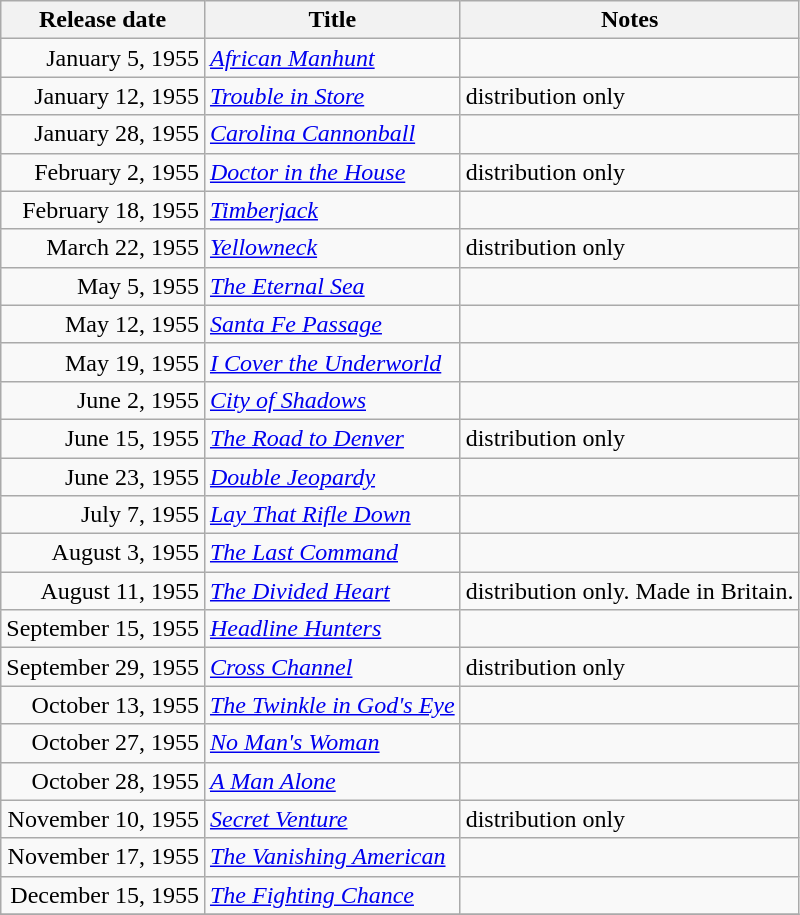<table class="wikitable sortable">
<tr>
<th>Release date</th>
<th>Title</th>
<th>Notes</th>
</tr>
<tr>
<td align="right">January 5, 1955</td>
<td><em><a href='#'>African Manhunt</a></em></td>
<td></td>
</tr>
<tr>
<td align="right">January 12, 1955</td>
<td><em><a href='#'>Trouble in Store</a></em></td>
<td>distribution only</td>
</tr>
<tr>
<td align="right">January 28, 1955</td>
<td><em><a href='#'>Carolina Cannonball</a></em></td>
<td></td>
</tr>
<tr>
<td align="right">February 2, 1955</td>
<td><em><a href='#'>Doctor in the House</a></em></td>
<td>distribution only</td>
</tr>
<tr>
<td align="right">February 18, 1955</td>
<td><em><a href='#'>Timberjack</a></em></td>
<td></td>
</tr>
<tr>
<td align="right">March 22, 1955</td>
<td><em><a href='#'>Yellowneck</a></em></td>
<td>distribution only</td>
</tr>
<tr>
<td align="right">May 5, 1955</td>
<td><em><a href='#'>The Eternal Sea</a></em></td>
<td></td>
</tr>
<tr>
<td align="right">May 12, 1955</td>
<td><em><a href='#'>Santa Fe Passage</a></em></td>
<td></td>
</tr>
<tr>
<td align="right">May 19, 1955</td>
<td><em><a href='#'>I Cover the Underworld</a></em></td>
<td></td>
</tr>
<tr>
<td align="right">June 2, 1955</td>
<td><em><a href='#'>City of Shadows</a></em></td>
<td></td>
</tr>
<tr>
<td align="right">June 15, 1955</td>
<td><em><a href='#'>The Road to Denver</a></em></td>
<td>distribution only</td>
</tr>
<tr>
<td align="right">June 23, 1955</td>
<td><em><a href='#'>Double Jeopardy</a></em></td>
<td></td>
</tr>
<tr>
<td align="right">July 7, 1955</td>
<td><em><a href='#'>Lay That Rifle Down</a></em></td>
<td></td>
</tr>
<tr>
<td align="right">August 3, 1955</td>
<td><em><a href='#'>The Last Command</a></em></td>
<td></td>
</tr>
<tr>
<td align="right">August 11, 1955</td>
<td><em><a href='#'>The Divided Heart</a></em></td>
<td>distribution only. Made in Britain.</td>
</tr>
<tr>
<td align="right">September 15, 1955</td>
<td><em><a href='#'>Headline Hunters</a></em></td>
<td></td>
</tr>
<tr>
<td align="right">September 29, 1955</td>
<td><em><a href='#'>Cross Channel</a></em></td>
<td>distribution only</td>
</tr>
<tr>
<td align="right">October 13, 1955</td>
<td><em><a href='#'>The Twinkle in God's Eye</a></em></td>
<td></td>
</tr>
<tr>
<td align="right">October 27, 1955</td>
<td><em><a href='#'>No Man's Woman</a></em></td>
<td></td>
</tr>
<tr>
<td align="right">October 28, 1955</td>
<td><em><a href='#'>A Man Alone</a></em></td>
<td></td>
</tr>
<tr>
<td align="right">November 10, 1955</td>
<td><em><a href='#'>Secret Venture</a></em></td>
<td>distribution only</td>
</tr>
<tr>
<td align="right">November 17, 1955</td>
<td><em><a href='#'>The Vanishing American</a></em></td>
<td></td>
</tr>
<tr>
<td align="right">December 15, 1955</td>
<td><em><a href='#'>The Fighting Chance</a></em></td>
<td></td>
</tr>
<tr>
</tr>
</table>
